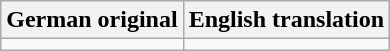<table class="wikitable">
<tr>
<th>German original</th>
<th>English translation</th>
</tr>
<tr style="white-space:nowrap;text-align:center;vertical-align:top;">
<td></td>
<td></td>
</tr>
</table>
